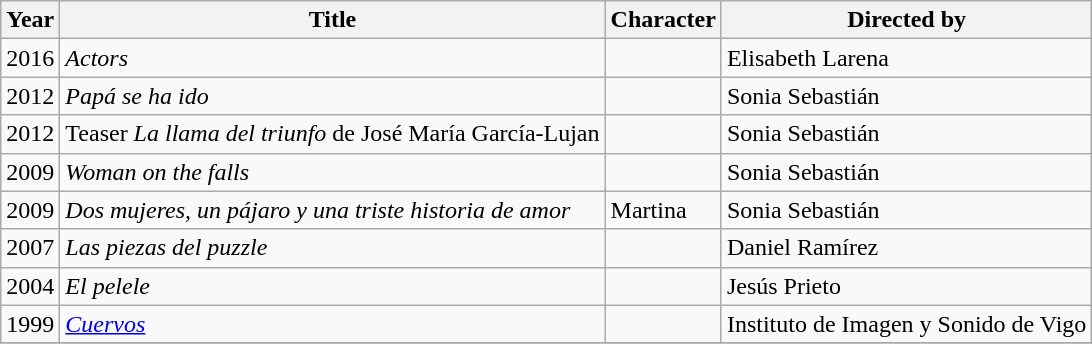<table class="wikitable sortable">
<tr>
<th>Year</th>
<th>Title</th>
<th>Character</th>
<th>Directed by</th>
</tr>
<tr>
<td>2016</td>
<td><em>Actors</em></td>
<td></td>
<td>Elisabeth Larena</td>
</tr>
<tr>
<td>2012</td>
<td><em>Papá se ha ido</em></td>
<td></td>
<td>Sonia Sebastián</td>
</tr>
<tr>
<td>2012</td>
<td>Teaser <em>La llama del triunfo</em> de José María García-Lujan</td>
<td></td>
<td>Sonia Sebastián</td>
</tr>
<tr>
<td>2009</td>
<td><em>Woman on the falls</em></td>
<td></td>
<td>Sonia Sebastián</td>
</tr>
<tr>
<td>2009</td>
<td><em>Dos mujeres, un pájaro y una triste historia de amor</em></td>
<td>Martina</td>
<td>Sonia Sebastián</td>
</tr>
<tr>
<td>2007</td>
<td><em>Las piezas del puzzle</em></td>
<td></td>
<td>Daniel Ramírez</td>
</tr>
<tr>
<td>2004</td>
<td><em>El pelele</em></td>
<td></td>
<td>Jesús Prieto</td>
</tr>
<tr>
<td>1999</td>
<td><em><a href='#'>Cuervos</a></em></td>
<td></td>
<td>Instituto de Imagen y Sonido de Vigo</td>
</tr>
<tr>
</tr>
</table>
